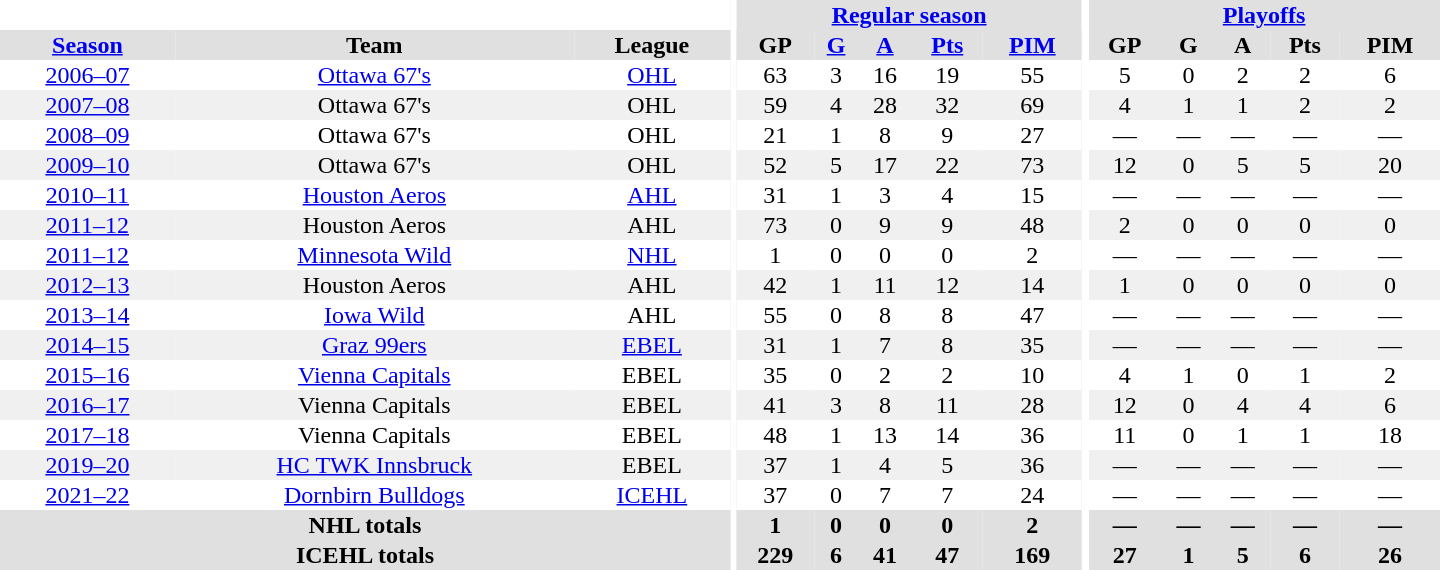<table border="0" cellpadding="1" cellspacing="0" style="text-align:center; width:60em">
<tr bgcolor="#e0e0e0">
<th colspan="3" bgcolor="#ffffff"></th>
<th rowspan="99" bgcolor="#ffffff"></th>
<th colspan="5"><a href='#'>Regular season</a></th>
<th rowspan="99" bgcolor="#ffffff"></th>
<th colspan="5"><a href='#'>Playoffs</a></th>
</tr>
<tr bgcolor="#e0e0e0">
<th><a href='#'>Season</a></th>
<th>Team</th>
<th>League</th>
<th>GP</th>
<th><a href='#'>G</a></th>
<th><a href='#'>A</a></th>
<th><a href='#'>Pts</a></th>
<th><a href='#'>PIM</a></th>
<th>GP</th>
<th>G</th>
<th>A</th>
<th>Pts</th>
<th>PIM</th>
</tr>
<tr>
<td><a href='#'>2006–07</a></td>
<td><a href='#'>Ottawa 67's</a></td>
<td><a href='#'>OHL</a></td>
<td>63</td>
<td>3</td>
<td>16</td>
<td>19</td>
<td>55</td>
<td>5</td>
<td>0</td>
<td>2</td>
<td>2</td>
<td>6</td>
</tr>
<tr style="background:#f0f0f0;">
<td><a href='#'>2007–08</a></td>
<td>Ottawa 67's</td>
<td>OHL</td>
<td>59</td>
<td>4</td>
<td>28</td>
<td>32</td>
<td>69</td>
<td>4</td>
<td>1</td>
<td>1</td>
<td>2</td>
<td>2</td>
</tr>
<tr>
<td><a href='#'>2008–09</a></td>
<td>Ottawa 67's</td>
<td>OHL</td>
<td>21</td>
<td>1</td>
<td>8</td>
<td>9</td>
<td>27</td>
<td>—</td>
<td>—</td>
<td>—</td>
<td>—</td>
<td>—</td>
</tr>
<tr style="background:#f0f0f0;">
<td><a href='#'>2009–10</a></td>
<td>Ottawa 67's</td>
<td>OHL</td>
<td>52</td>
<td>5</td>
<td>17</td>
<td>22</td>
<td>73</td>
<td>12</td>
<td>0</td>
<td>5</td>
<td>5</td>
<td>20</td>
</tr>
<tr>
<td><a href='#'>2010–11</a></td>
<td><a href='#'>Houston Aeros</a></td>
<td><a href='#'>AHL</a></td>
<td>31</td>
<td>1</td>
<td>3</td>
<td>4</td>
<td>15</td>
<td>—</td>
<td>—</td>
<td>—</td>
<td>—</td>
<td>—</td>
</tr>
<tr style="background:#f0f0f0;">
<td><a href='#'>2011–12</a></td>
<td>Houston Aeros</td>
<td>AHL</td>
<td>73</td>
<td>0</td>
<td>9</td>
<td>9</td>
<td>48</td>
<td>2</td>
<td>0</td>
<td>0</td>
<td>0</td>
<td>0</td>
</tr>
<tr>
<td><a href='#'>2011–12</a></td>
<td><a href='#'>Minnesota Wild</a></td>
<td><a href='#'>NHL</a></td>
<td>1</td>
<td>0</td>
<td>0</td>
<td>0</td>
<td>2</td>
<td>—</td>
<td>—</td>
<td>—</td>
<td>—</td>
<td>—</td>
</tr>
<tr style="background:#f0f0f0;">
<td><a href='#'>2012–13</a></td>
<td>Houston Aeros</td>
<td>AHL</td>
<td>42</td>
<td>1</td>
<td>11</td>
<td>12</td>
<td>14</td>
<td>1</td>
<td>0</td>
<td>0</td>
<td>0</td>
<td>0</td>
</tr>
<tr>
<td><a href='#'>2013–14</a></td>
<td><a href='#'>Iowa Wild</a></td>
<td>AHL</td>
<td>55</td>
<td>0</td>
<td>8</td>
<td>8</td>
<td>47</td>
<td>—</td>
<td>—</td>
<td>—</td>
<td>—</td>
<td>—</td>
</tr>
<tr style="background:#f0f0f0;">
<td><a href='#'>2014–15</a></td>
<td><a href='#'>Graz 99ers</a></td>
<td><a href='#'>EBEL</a></td>
<td>31</td>
<td>1</td>
<td>7</td>
<td>8</td>
<td>35</td>
<td>—</td>
<td>—</td>
<td>—</td>
<td>—</td>
<td>—</td>
</tr>
<tr>
<td><a href='#'>2015–16</a></td>
<td><a href='#'>Vienna Capitals</a></td>
<td>EBEL</td>
<td>35</td>
<td>0</td>
<td>2</td>
<td>2</td>
<td>10</td>
<td>4</td>
<td>1</td>
<td>0</td>
<td>1</td>
<td>2</td>
</tr>
<tr style="background:#f0f0f0;">
<td><a href='#'>2016–17</a></td>
<td>Vienna Capitals</td>
<td>EBEL</td>
<td>41</td>
<td>3</td>
<td>8</td>
<td>11</td>
<td>28</td>
<td>12</td>
<td>0</td>
<td>4</td>
<td>4</td>
<td>6</td>
</tr>
<tr>
<td><a href='#'>2017–18</a></td>
<td>Vienna Capitals</td>
<td>EBEL</td>
<td>48</td>
<td>1</td>
<td>13</td>
<td>14</td>
<td>36</td>
<td>11</td>
<td>0</td>
<td>1</td>
<td>1</td>
<td>18</td>
</tr>
<tr style="background:#f0f0f0;">
<td><a href='#'>2019–20</a></td>
<td><a href='#'>HC TWK Innsbruck</a></td>
<td>EBEL</td>
<td>37</td>
<td>1</td>
<td>4</td>
<td>5</td>
<td>36</td>
<td>—</td>
<td>—</td>
<td>—</td>
<td>—</td>
<td>—</td>
</tr>
<tr>
<td><a href='#'>2021–22</a></td>
<td><a href='#'>Dornbirn Bulldogs</a></td>
<td><a href='#'>ICEHL</a></td>
<td>37</td>
<td>0</td>
<td>7</td>
<td>7</td>
<td>24</td>
<td>—</td>
<td>—</td>
<td>—</td>
<td>—</td>
<td>—</td>
</tr>
<tr style="background:#e0e0e0;">
<th colspan="3">NHL totals</th>
<th>1</th>
<th>0</th>
<th>0</th>
<th>0</th>
<th>2</th>
<th>—</th>
<th>—</th>
<th>—</th>
<th>—</th>
<th>—</th>
</tr>
<tr style="background:#e0e0e0;">
<th colspan="3">ICEHL totals</th>
<th>229</th>
<th>6</th>
<th>41</th>
<th>47</th>
<th>169</th>
<th>27</th>
<th>1</th>
<th>5</th>
<th>6</th>
<th>26</th>
</tr>
</table>
